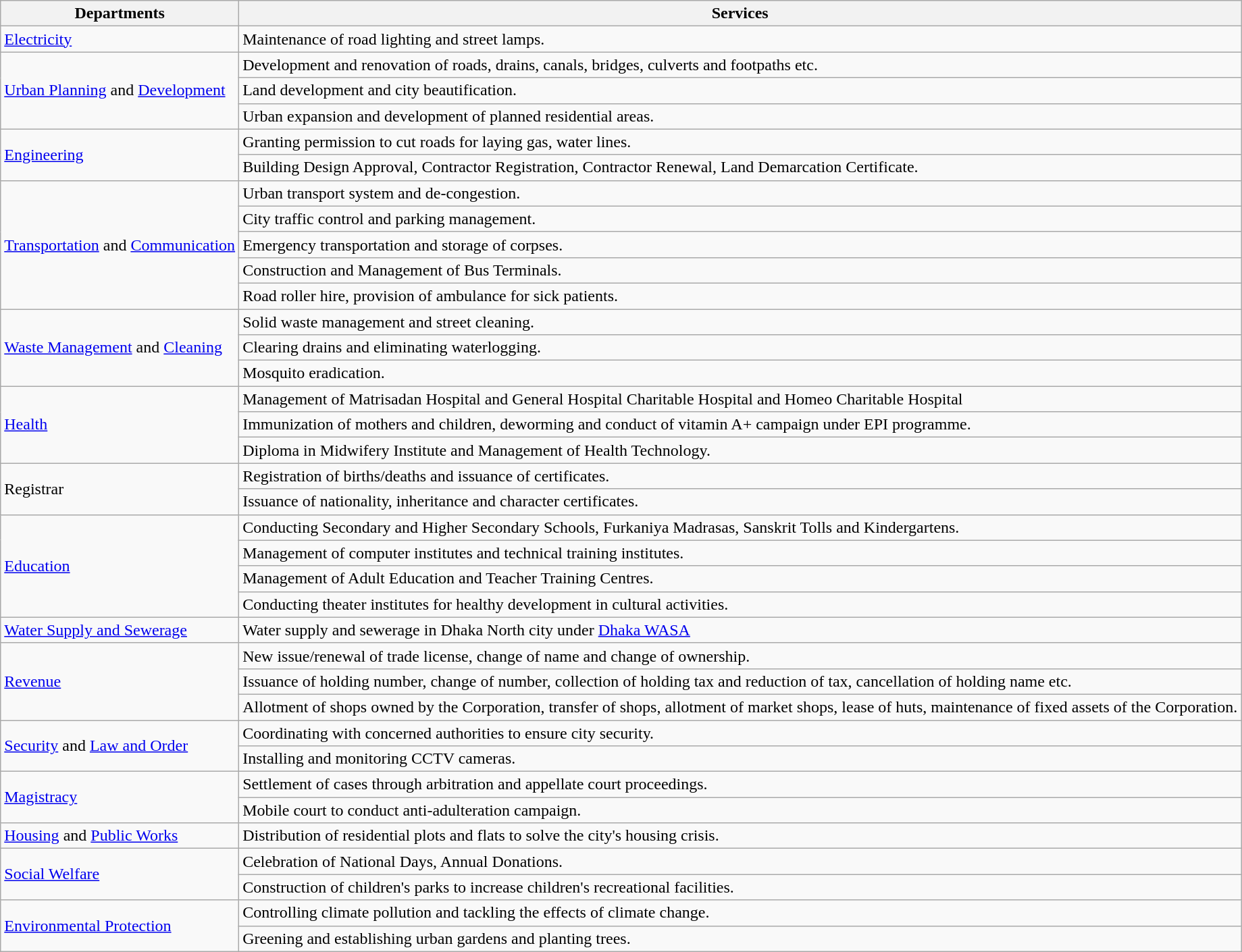<table class="wikitable">
<tr>
<th>Departments</th>
<th>Services</th>
</tr>
<tr>
<td><a href='#'>Electricity</a></td>
<td>Maintenance of road lighting and street lamps.</td>
</tr>
<tr>
<td rowspan="3"><a href='#'>Urban Planning</a> and <a href='#'>Development</a></td>
<td>Development and renovation of roads, drains, canals, bridges, culverts and footpaths etc.</td>
</tr>
<tr>
<td>Land development and city beautification.</td>
</tr>
<tr>
<td>Urban expansion and development of planned residential areas.</td>
</tr>
<tr>
<td rowspan="2"><a href='#'>Engineering</a></td>
<td>Granting permission to cut roads for laying gas, water lines.</td>
</tr>
<tr>
<td>Building Design Approval, Contractor Registration, Contractor Renewal, Land Demarcation Certificate.</td>
</tr>
<tr>
<td rowspan="5"><a href='#'>Transportation</a> and <a href='#'>Communication</a></td>
<td>Urban transport system and de-congestion.</td>
</tr>
<tr>
<td>City traffic control and parking management.</td>
</tr>
<tr>
<td>Emergency transportation and storage of corpses.</td>
</tr>
<tr>
<td>Construction and Management of Bus Terminals.</td>
</tr>
<tr>
<td>Road roller hire, provision of ambulance for sick patients.</td>
</tr>
<tr>
<td rowspan="3"><a href='#'>Waste Management</a> and <a href='#'>Cleaning</a></td>
<td>Solid waste management and street cleaning.</td>
</tr>
<tr>
<td>Clearing drains and eliminating waterlogging.</td>
</tr>
<tr>
<td>Mosquito eradication.</td>
</tr>
<tr>
<td rowspan="3"><a href='#'>Health</a></td>
<td>Management of Matrisadan Hospital and General Hospital Charitable Hospital and Homeo Charitable Hospital</td>
</tr>
<tr>
<td>Immunization of mothers and children, deworming and conduct of vitamin A+ campaign under EPI programme.</td>
</tr>
<tr>
<td>Diploma in Midwifery Institute and Management of Health Technology.</td>
</tr>
<tr>
<td rowspan="2">Registrar</td>
<td>Registration of births/deaths and issuance of certificates.</td>
</tr>
<tr>
<td>Issuance of nationality, inheritance and character certificates.</td>
</tr>
<tr>
<td rowspan="4"><a href='#'>Education</a></td>
<td>Conducting Secondary and Higher Secondary Schools, Furkaniya Madrasas, Sanskrit Tolls and Kindergartens.</td>
</tr>
<tr>
<td>Management of computer institutes and technical training institutes.</td>
</tr>
<tr>
<td>Management of Adult Education and Teacher Training Centres.</td>
</tr>
<tr>
<td>Conducting theater institutes for healthy development in cultural activities.</td>
</tr>
<tr>
<td><a href='#'>Water Supply and Sewerage</a></td>
<td>Water supply and sewerage in Dhaka North city under <a href='#'>Dhaka WASA</a></td>
</tr>
<tr>
<td rowspan="3"><a href='#'>Revenue</a></td>
<td>New issue/renewal of trade license, change of name and change of ownership.</td>
</tr>
<tr>
<td>Issuance of holding number, change of number, collection of holding tax and reduction of tax, cancellation of holding name etc.</td>
</tr>
<tr>
<td>Allotment of shops owned by the Corporation, transfer of shops, allotment of market shops, lease of huts, maintenance of fixed assets of the Corporation.</td>
</tr>
<tr>
<td rowspan="2"><a href='#'>Security</a> and <a href='#'>Law and Order</a></td>
<td>Coordinating with concerned authorities to ensure city security.</td>
</tr>
<tr>
<td>Installing and monitoring CCTV cameras.</td>
</tr>
<tr>
<td rowspan="2"><a href='#'>Magistracy</a></td>
<td>Settlement of cases through arbitration and appellate court proceedings.</td>
</tr>
<tr>
<td>Mobile court to conduct anti-adulteration campaign.</td>
</tr>
<tr>
<td><a href='#'>Housing</a> and <a href='#'>Public Works</a></td>
<td>Distribution of residential plots and flats to solve the city's housing crisis.</td>
</tr>
<tr>
<td rowspan="2"><a href='#'>Social Welfare</a></td>
<td>Celebration of National Days, Annual Donations.</td>
</tr>
<tr>
<td>Construction of children's parks to increase children's recreational facilities.</td>
</tr>
<tr>
<td rowspan="2"><a href='#'>Environmental Protection</a></td>
<td>Controlling climate pollution and tackling the effects of climate change.</td>
</tr>
<tr>
<td>Greening and establishing urban gardens and planting trees.</td>
</tr>
</table>
